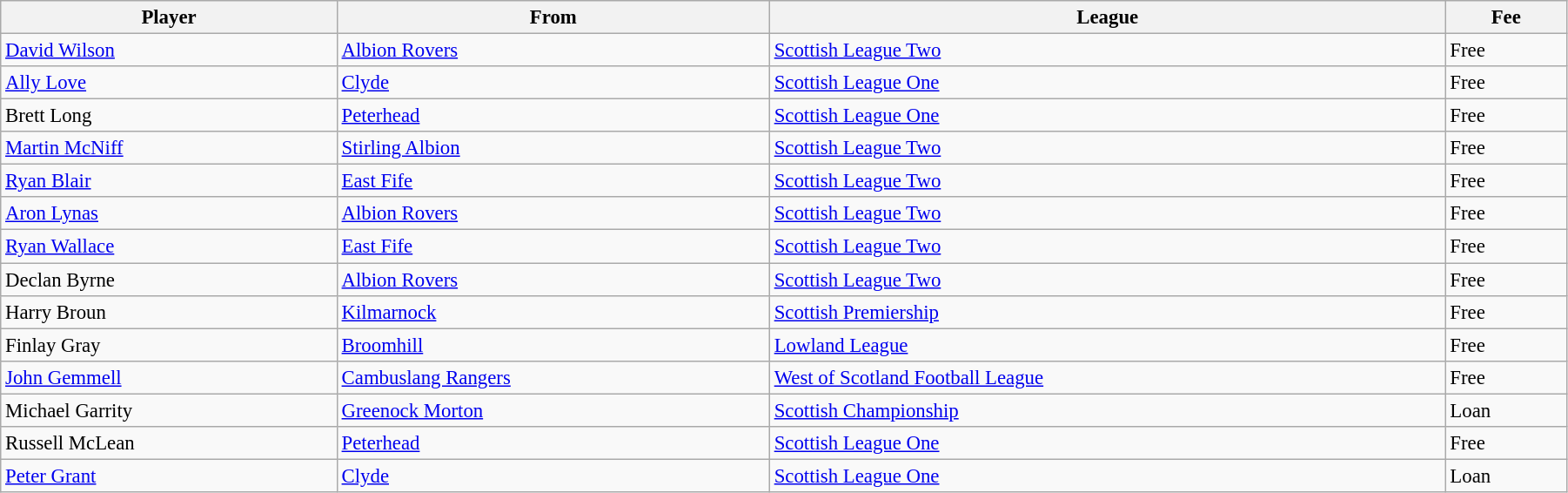<table class="wikitable" style="text-align:center; font-size:95%;width:95%; text-align:left">
<tr>
<th>Player</th>
<th>From</th>
<th>League</th>
<th>Fee</th>
</tr>
<tr>
<td><a href='#'>David Wilson</a></td>
<td><a href='#'>Albion Rovers</a></td>
<td><a href='#'>Scottish League Two</a></td>
<td>Free</td>
</tr>
<tr>
<td><a href='#'>Ally Love</a></td>
<td><a href='#'>Clyde</a></td>
<td><a href='#'>Scottish League One</a></td>
<td>Free</td>
</tr>
<tr>
<td>Brett Long</td>
<td><a href='#'>Peterhead</a></td>
<td><a href='#'>Scottish League One</a></td>
<td>Free</td>
</tr>
<tr>
<td><a href='#'>Martin McNiff</a></td>
<td><a href='#'>Stirling Albion</a></td>
<td><a href='#'>Scottish League Two</a></td>
<td>Free</td>
</tr>
<tr>
<td><a href='#'>Ryan Blair</a></td>
<td><a href='#'>East Fife</a></td>
<td><a href='#'>Scottish League Two</a></td>
<td>Free</td>
</tr>
<tr>
<td><a href='#'>Aron Lynas</a></td>
<td><a href='#'>Albion Rovers</a></td>
<td><a href='#'>Scottish League Two</a></td>
<td>Free</td>
</tr>
<tr>
<td><a href='#'>Ryan Wallace</a></td>
<td><a href='#'>East Fife</a></td>
<td><a href='#'>Scottish League Two</a></td>
<td>Free</td>
</tr>
<tr>
<td>Declan Byrne</td>
<td><a href='#'>Albion Rovers</a></td>
<td><a href='#'>Scottish League Two</a></td>
<td>Free</td>
</tr>
<tr>
<td>Harry Broun</td>
<td><a href='#'>Kilmarnock</a></td>
<td><a href='#'>Scottish Premiership</a></td>
<td>Free</td>
</tr>
<tr>
<td>Finlay Gray</td>
<td><a href='#'>Broomhill</a></td>
<td><a href='#'>Lowland League</a></td>
<td>Free</td>
</tr>
<tr>
<td><a href='#'>John Gemmell</a></td>
<td><a href='#'>Cambuslang Rangers</a></td>
<td><a href='#'>West of Scotland Football League</a></td>
<td>Free</td>
</tr>
<tr>
<td>Michael Garrity</td>
<td><a href='#'>Greenock Morton</a></td>
<td><a href='#'>Scottish Championship</a></td>
<td>Loan</td>
</tr>
<tr>
<td>Russell McLean</td>
<td><a href='#'>Peterhead</a></td>
<td><a href='#'>Scottish League One</a></td>
<td>Free</td>
</tr>
<tr>
<td><a href='#'>Peter Grant</a></td>
<td><a href='#'>Clyde</a></td>
<td><a href='#'>Scottish League One</a></td>
<td>Loan</td>
</tr>
</table>
